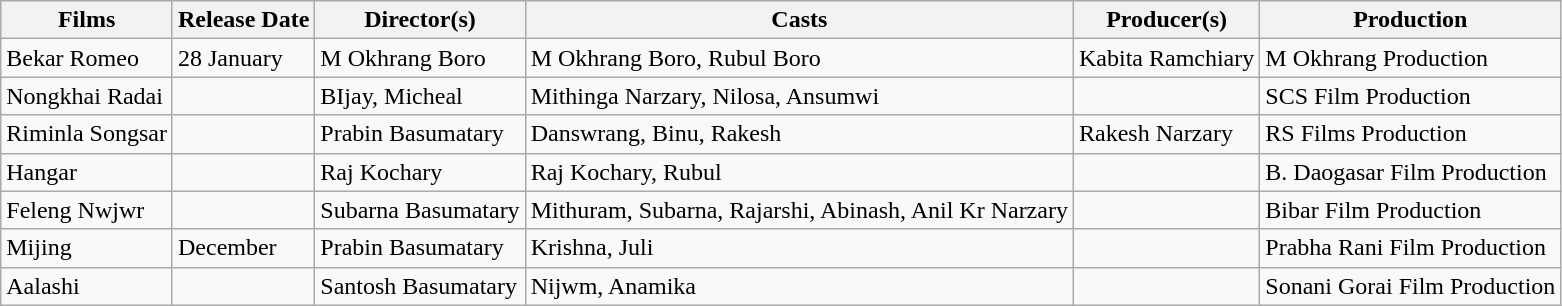<table class="wikitable">
<tr>
<th>Films</th>
<th>Release Date</th>
<th>Director(s)</th>
<th>Casts</th>
<th>Producer(s)</th>
<th>Production</th>
</tr>
<tr>
<td>Bekar Romeo</td>
<td>28 January</td>
<td>M Okhrang Boro</td>
<td>M Okhrang Boro, Rubul Boro</td>
<td>Kabita Ramchiary</td>
<td>M Okhrang Production</td>
</tr>
<tr>
<td>Nongkhai Radai</td>
<td></td>
<td>BIjay, Micheal</td>
<td>Mithinga Narzary, Nilosa, Ansumwi</td>
<td></td>
<td>SCS Film Production</td>
</tr>
<tr>
<td>Riminla Songsar</td>
<td></td>
<td>Prabin Basumatary</td>
<td>Danswrang, Binu, Rakesh</td>
<td>Rakesh Narzary</td>
<td>RS Films Production</td>
</tr>
<tr>
<td>Hangar</td>
<td></td>
<td>Raj Kochary</td>
<td>Raj Kochary, Rubul</td>
<td></td>
<td>B. Daogasar Film Production</td>
</tr>
<tr>
<td>Feleng Nwjwr</td>
<td></td>
<td>Subarna Basumatary</td>
<td>Mithuram, Subarna, Rajarshi, Abinash, Anil Kr Narzary</td>
<td></td>
<td>Bibar Film Production</td>
</tr>
<tr>
<td>Mijing</td>
<td>December</td>
<td>Prabin Basumatary</td>
<td>Krishna, Juli</td>
<td></td>
<td>Prabha Rani Film Production</td>
</tr>
<tr>
<td>Aalashi</td>
<td></td>
<td>Santosh Basumatary</td>
<td>Nijwm, Anamika</td>
<td></td>
<td>Sonani Gorai Film Production</td>
</tr>
</table>
